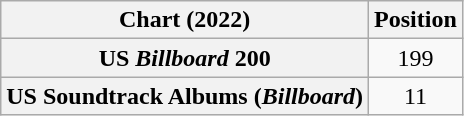<table class="wikitable sortable plainrowheaders" style="text-align:center">
<tr>
<th scope="col">Chart (2022)</th>
<th scope="col">Position</th>
</tr>
<tr>
<th scope="row">US <em>Billboard</em> 200</th>
<td>199</td>
</tr>
<tr>
<th scope="row">US Soundtrack Albums (<em>Billboard</em>)</th>
<td>11</td>
</tr>
</table>
